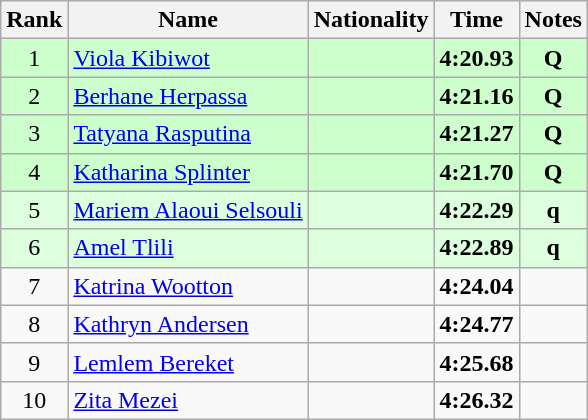<table class="wikitable sortable" style="text-align:center">
<tr>
<th>Rank</th>
<th>Name</th>
<th>Nationality</th>
<th>Time</th>
<th>Notes</th>
</tr>
<tr bgcolor=ccffcc>
<td>1</td>
<td align=left><a href='#'>Viola Kibiwot</a></td>
<td align=left></td>
<td><strong>4:20.93</strong></td>
<td><strong>Q</strong></td>
</tr>
<tr bgcolor=ccffcc>
<td>2</td>
<td align=left><a href='#'>Berhane Herpassa</a></td>
<td align=left></td>
<td><strong>4:21.16</strong></td>
<td><strong>Q</strong></td>
</tr>
<tr bgcolor=ccffcc>
<td>3</td>
<td align=left><a href='#'>Tatyana Rasputina</a></td>
<td align=left></td>
<td><strong>4:21.27</strong></td>
<td><strong>Q</strong></td>
</tr>
<tr bgcolor=ccffcc>
<td>4</td>
<td align=left><a href='#'>Katharina Splinter</a></td>
<td align=left></td>
<td><strong>4:21.70</strong></td>
<td><strong>Q</strong></td>
</tr>
<tr bgcolor=ddffdd>
<td>5</td>
<td align=left><a href='#'>Mariem Alaoui Selsouli</a></td>
<td align=left></td>
<td><strong>4:22.29</strong></td>
<td><strong>q</strong></td>
</tr>
<tr bgcolor=ddffdd>
<td>6</td>
<td align=left><a href='#'>Amel Tlili</a></td>
<td align=left></td>
<td><strong>4:22.89</strong></td>
<td><strong>q</strong></td>
</tr>
<tr>
<td>7</td>
<td align=left><a href='#'>Katrina Wootton</a></td>
<td align=left></td>
<td><strong>4:24.04</strong></td>
<td></td>
</tr>
<tr>
<td>8</td>
<td align=left><a href='#'>Kathryn Andersen</a></td>
<td align=left></td>
<td><strong>4:24.77</strong></td>
<td></td>
</tr>
<tr>
<td>9</td>
<td align=left><a href='#'>Lemlem Bereket</a></td>
<td align=left></td>
<td><strong>4:25.68</strong></td>
<td></td>
</tr>
<tr>
<td>10</td>
<td align=left><a href='#'>Zita Mezei</a></td>
<td align=left></td>
<td><strong>4:26.32</strong></td>
<td></td>
</tr>
</table>
